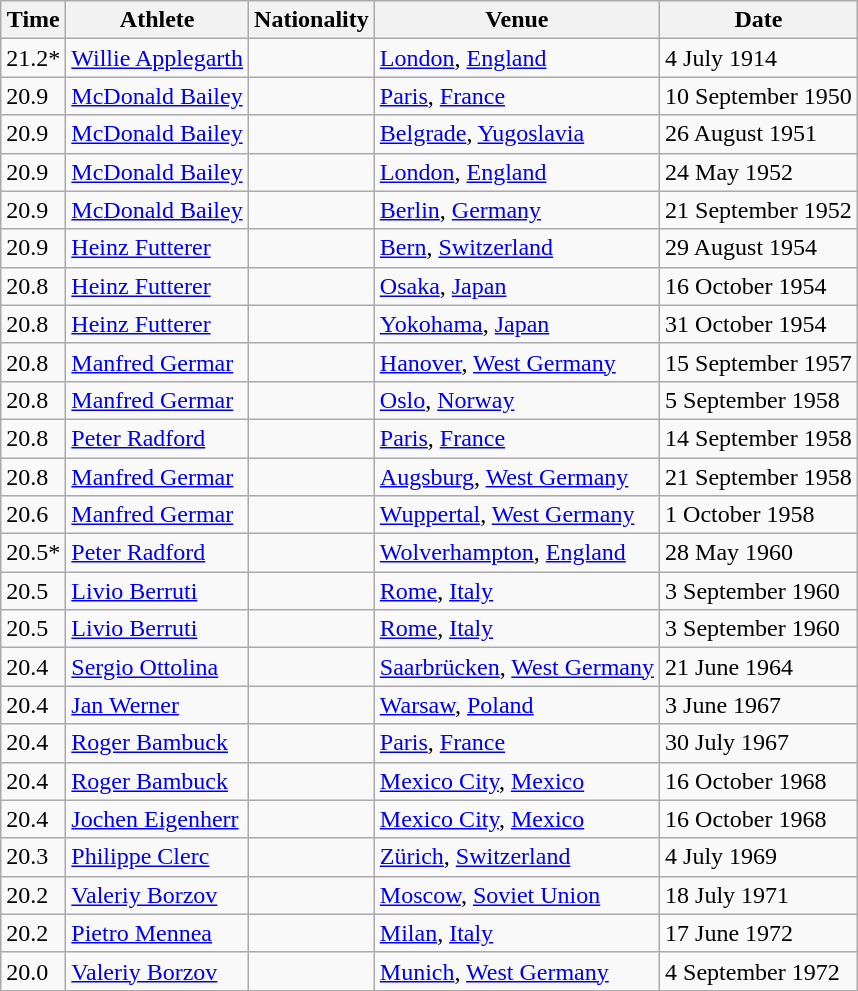<table class="wikitable" border="1">
<tr>
<th>Time</th>
<th>Athlete</th>
<th>Nationality</th>
<th>Venue</th>
<th>Date</th>
</tr>
<tr>
<td>21.2*</td>
<td><a href='#'>Willie Applegarth</a></td>
<td></td>
<td><a href='#'>London</a>, <a href='#'>England</a></td>
<td>4 July 1914</td>
</tr>
<tr>
<td>20.9</td>
<td><a href='#'>McDonald Bailey</a></td>
<td></td>
<td><a href='#'>Paris</a>, <a href='#'>France</a></td>
<td>10 September 1950</td>
</tr>
<tr>
<td>20.9</td>
<td><a href='#'>McDonald Bailey</a></td>
<td></td>
<td><a href='#'>Belgrade</a>, <a href='#'>Yugoslavia</a></td>
<td>26 August 1951</td>
</tr>
<tr>
<td>20.9</td>
<td><a href='#'>McDonald Bailey</a></td>
<td></td>
<td><a href='#'>London</a>, <a href='#'>England</a></td>
<td>24 May 1952</td>
</tr>
<tr>
<td>20.9</td>
<td><a href='#'>McDonald Bailey</a></td>
<td></td>
<td><a href='#'>Berlin</a>, <a href='#'>Germany</a></td>
<td>21 September 1952</td>
</tr>
<tr>
<td>20.9</td>
<td><a href='#'>Heinz Futterer</a></td>
<td></td>
<td><a href='#'>Bern</a>, <a href='#'>Switzerland</a></td>
<td>29 August 1954</td>
</tr>
<tr>
<td>20.8</td>
<td><a href='#'>Heinz Futterer</a></td>
<td></td>
<td><a href='#'>Osaka</a>, <a href='#'>Japan</a></td>
<td>16 October 1954</td>
</tr>
<tr>
<td>20.8</td>
<td><a href='#'>Heinz Futterer</a></td>
<td></td>
<td><a href='#'>Yokohama</a>, <a href='#'>Japan</a></td>
<td>31 October 1954</td>
</tr>
<tr>
<td>20.8</td>
<td><a href='#'>Manfred Germar</a></td>
<td></td>
<td><a href='#'>Hanover</a>, <a href='#'>West Germany</a></td>
<td>15 September 1957</td>
</tr>
<tr>
<td>20.8</td>
<td><a href='#'>Manfred Germar</a></td>
<td></td>
<td><a href='#'>Oslo</a>, <a href='#'>Norway</a></td>
<td>5 September 1958</td>
</tr>
<tr>
<td>20.8</td>
<td><a href='#'>Peter Radford</a></td>
<td></td>
<td><a href='#'>Paris</a>, <a href='#'>France</a></td>
<td>14 September 1958</td>
</tr>
<tr>
<td>20.8</td>
<td><a href='#'>Manfred Germar</a></td>
<td></td>
<td><a href='#'>Augsburg</a>, <a href='#'>West Germany</a></td>
<td>21 September 1958</td>
</tr>
<tr>
<td>20.6</td>
<td><a href='#'>Manfred Germar</a></td>
<td></td>
<td><a href='#'>Wuppertal</a>, <a href='#'>West Germany</a></td>
<td>1 October 1958</td>
</tr>
<tr>
<td>20.5*</td>
<td><a href='#'>Peter Radford</a></td>
<td></td>
<td><a href='#'>Wolverhampton</a>, <a href='#'>England</a></td>
<td>28 May 1960</td>
</tr>
<tr>
<td>20.5</td>
<td><a href='#'>Livio Berruti</a></td>
<td></td>
<td><a href='#'>Rome</a>, <a href='#'>Italy</a></td>
<td>3 September 1960</td>
</tr>
<tr>
<td>20.5</td>
<td><a href='#'>Livio Berruti</a></td>
<td></td>
<td><a href='#'>Rome</a>, <a href='#'>Italy</a></td>
<td>3 September 1960</td>
</tr>
<tr>
<td>20.4</td>
<td><a href='#'>Sergio Ottolina</a></td>
<td></td>
<td><a href='#'>Saarbrücken</a>, <a href='#'>West Germany</a></td>
<td>21 June 1964</td>
</tr>
<tr>
<td>20.4</td>
<td><a href='#'>Jan Werner</a></td>
<td></td>
<td><a href='#'>Warsaw</a>, <a href='#'>Poland</a></td>
<td>3 June 1967</td>
</tr>
<tr>
<td>20.4</td>
<td><a href='#'>Roger Bambuck</a></td>
<td></td>
<td><a href='#'>Paris</a>, <a href='#'>France</a></td>
<td>30 July 1967</td>
</tr>
<tr>
<td>20.4</td>
<td><a href='#'>Roger Bambuck</a></td>
<td></td>
<td><a href='#'>Mexico City</a>, <a href='#'>Mexico</a></td>
<td>16 October 1968</td>
</tr>
<tr>
<td>20.4</td>
<td><a href='#'>Jochen Eigenherr</a></td>
<td></td>
<td><a href='#'>Mexico City</a>, <a href='#'>Mexico</a></td>
<td>16 October 1968</td>
</tr>
<tr>
<td>20.3</td>
<td><a href='#'>Philippe Clerc</a></td>
<td></td>
<td><a href='#'>Zürich</a>, <a href='#'>Switzerland</a></td>
<td>4 July 1969</td>
</tr>
<tr>
<td>20.2</td>
<td><a href='#'>Valeriy Borzov</a></td>
<td></td>
<td><a href='#'>Moscow</a>, <a href='#'>Soviet Union</a></td>
<td>18 July 1971</td>
</tr>
<tr>
<td>20.2</td>
<td><a href='#'>Pietro Mennea</a></td>
<td></td>
<td><a href='#'>Milan</a>, <a href='#'>Italy</a></td>
<td>17 June 1972</td>
</tr>
<tr>
<td>20.0</td>
<td><a href='#'>Valeriy Borzov</a></td>
<td></td>
<td><a href='#'>Munich</a>, <a href='#'>West Germany</a></td>
<td>4 September 1972</td>
</tr>
</table>
